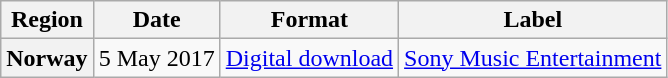<table class="wikitable sortable plainrowheaders">
<tr>
<th scope="col">Region</th>
<th scope="col">Date</th>
<th scope="col">Format</th>
<th scope="col">Label</th>
</tr>
<tr>
<th scope="row">Norway</th>
<td>5 May 2017</td>
<td><a href='#'>Digital download</a></td>
<td><a href='#'>Sony Music Entertainment</a></td>
</tr>
</table>
